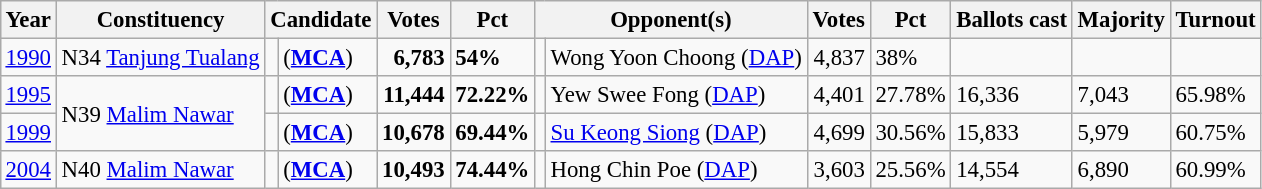<table class="wikitable" style="margin:0.5em ; font-size:95%">
<tr>
<th>Year</th>
<th>Constituency</th>
<th colspan=2>Candidate</th>
<th>Votes</th>
<th>Pct</th>
<th colspan=2>Opponent(s)</th>
<th>Votes</th>
<th>Pct</th>
<th>Ballots cast</th>
<th>Majority</th>
<th>Turnout</th>
</tr>
<tr>
<td><a href='#'>1990</a></td>
<td>N34 <a href='#'>Tanjung Tualang</a></td>
<td></td>
<td> (<strong><a href='#'>MCA</a></strong>)</td>
<td align="right"><strong>6,783</strong></td>
<td><strong>54%</strong></td>
<td></td>
<td>Wong Yoon Choong (<a href='#'>DAP</a>)</td>
<td align="right">4,837</td>
<td>38%</td>
<td></td>
<td></td>
<td></td>
</tr>
<tr>
<td><a href='#'>1995</a></td>
<td rowspan=2>N39 <a href='#'>Malim Nawar</a></td>
<td></td>
<td> (<a href='#'><strong>MCA</strong></a>)</td>
<td align="right"><strong>11,444</strong></td>
<td><strong>72.22%</strong></td>
<td></td>
<td>Yew Swee Fong (<a href='#'>DAP</a>)</td>
<td align="right">4,401</td>
<td>27.78%</td>
<td>16,336</td>
<td>7,043</td>
<td>65.98%</td>
</tr>
<tr>
<td><a href='#'>1999</a></td>
<td></td>
<td> (<a href='#'><strong>MCA</strong></a>)</td>
<td align="right"><strong>10,678</strong></td>
<td><strong>69.44%</strong></td>
<td></td>
<td><a href='#'>Su Keong Siong</a> (<a href='#'>DAP</a>)</td>
<td align="right">4,699</td>
<td>30.56%</td>
<td>15,833</td>
<td>5,979</td>
<td>60.75%</td>
</tr>
<tr>
<td><a href='#'>2004</a></td>
<td>N40 <a href='#'>Malim Nawar</a></td>
<td></td>
<td> (<a href='#'><strong>MCA</strong></a>)</td>
<td align="right"><strong>10,493</strong></td>
<td><strong>74.44%</strong></td>
<td></td>
<td>Hong Chin Poe (<a href='#'>DAP</a>)</td>
<td align="right">3,603</td>
<td>25.56%</td>
<td>14,554</td>
<td>6,890</td>
<td>60.99%</td>
</tr>
</table>
